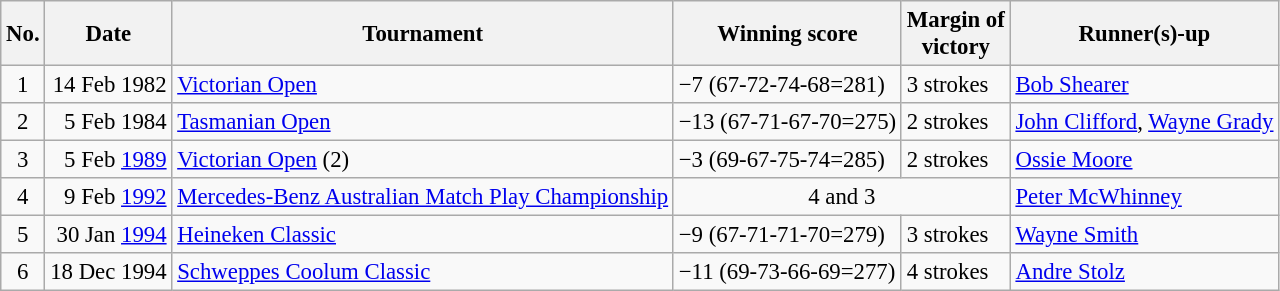<table class="wikitable" style="font-size:95%;">
<tr>
<th>No.</th>
<th>Date</th>
<th>Tournament</th>
<th>Winning score</th>
<th>Margin of<br>victory</th>
<th>Runner(s)-up</th>
</tr>
<tr>
<td align=center>1</td>
<td align=right>14 Feb 1982</td>
<td><a href='#'>Victorian Open</a></td>
<td>−7 (67-72-74-68=281)</td>
<td>3 strokes</td>
<td> <a href='#'>Bob Shearer</a></td>
</tr>
<tr>
<td align=center>2</td>
<td align=right>5 Feb 1984</td>
<td><a href='#'>Tasmanian Open</a></td>
<td>−13 (67-71-67-70=275)</td>
<td>2 strokes</td>
<td> <a href='#'>John Clifford</a>,  <a href='#'>Wayne Grady</a></td>
</tr>
<tr>
<td align=center>3</td>
<td align=right>5 Feb <a href='#'>1989</a></td>
<td><a href='#'>Victorian Open</a> (2)</td>
<td>−3 (69-67-75-74=285)</td>
<td>2 strokes</td>
<td> <a href='#'>Ossie Moore</a></td>
</tr>
<tr>
<td align=center>4</td>
<td align=right>9 Feb <a href='#'>1992</a></td>
<td><a href='#'>Mercedes-Benz Australian Match Play Championship</a></td>
<td colspan=2 align=center>4 and 3</td>
<td> <a href='#'>Peter McWhinney</a></td>
</tr>
<tr>
<td align=center>5</td>
<td align=right>30 Jan <a href='#'>1994</a></td>
<td><a href='#'>Heineken Classic</a></td>
<td>−9 (67-71-71-70=279)</td>
<td>3 strokes</td>
<td> <a href='#'>Wayne Smith</a></td>
</tr>
<tr>
<td align=center>6</td>
<td align=right>18 Dec 1994</td>
<td><a href='#'>Schweppes Coolum Classic</a></td>
<td>−11 (69-73-66-69=277)</td>
<td>4 strokes</td>
<td> <a href='#'>Andre Stolz</a></td>
</tr>
</table>
